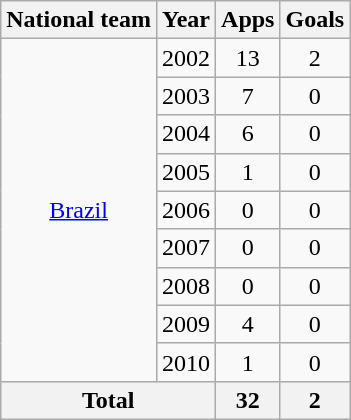<table class="wikitable" style="text-align:center">
<tr>
<th>National team</th>
<th>Year</th>
<th>Apps</th>
<th>Goals</th>
</tr>
<tr>
<td rowspan="9"><a href='#'>Brazil</a></td>
<td>2002</td>
<td>13</td>
<td>2</td>
</tr>
<tr>
<td>2003</td>
<td>7</td>
<td>0</td>
</tr>
<tr>
<td>2004</td>
<td>6</td>
<td>0</td>
</tr>
<tr>
<td>2005</td>
<td>1</td>
<td>0</td>
</tr>
<tr>
<td>2006</td>
<td>0</td>
<td>0</td>
</tr>
<tr>
<td>2007</td>
<td>0</td>
<td>0</td>
</tr>
<tr>
<td>2008</td>
<td>0</td>
<td>0</td>
</tr>
<tr>
<td>2009</td>
<td>4</td>
<td>0</td>
</tr>
<tr>
<td>2010</td>
<td>1</td>
<td>0</td>
</tr>
<tr>
<th colspan="2">Total</th>
<th>32</th>
<th>2</th>
</tr>
</table>
